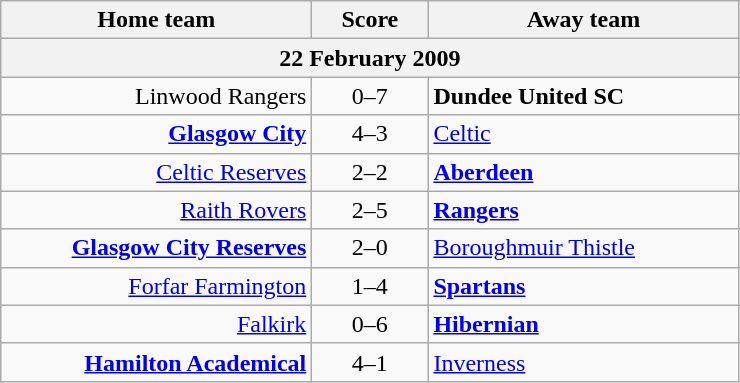<table class="wikitable" style="border-collapse: collapse;">
<tr>
<th align="right" width="200">Home team</th>
<th align="center" width="70">Score</th>
<th align="left" width="200">Away team</th>
</tr>
<tr>
<th colspan="3" align="center">22 February 2009</th>
</tr>
<tr>
<td style="text-align:right;">Linwood Rangers</td>
<td style="text-align:center;">0–7</td>
<td style="text-align:left;"><strong>Dundee United SC</strong></td>
</tr>
<tr>
<td style="text-align:right;"><strong><a href='#'>Glasgow City</a></strong></td>
<td style="text-align:center;">4–3</td>
<td style="text-align:left;"><a href='#'>Celtic</a></td>
</tr>
<tr>
<td style="text-align:right;"><a href='#'>Celtic Reserves</a></td>
<td style="text-align:center;">2–2</td>
<td style="text-align:left;"><strong><a href='#'>Aberdeen</a></strong></td>
</tr>
<tr>
<td style="text-align:right;"><a href='#'>Raith Rovers</a></td>
<td style="text-align:center;">2–5</td>
<td style="text-align:left;"><strong><a href='#'>Rangers</a></strong></td>
</tr>
<tr>
<td style="text-align:right;"><strong><a href='#'>Glasgow City Reserves</a></strong></td>
<td style="text-align:center;">2–0</td>
<td style="text-align:left;"><a href='#'>Boroughmuir Thistle</a></td>
</tr>
<tr>
<td style="text-align:right;"><a href='#'>Forfar Farmington</a></td>
<td style="text-align:center;">1–4</td>
<td style="text-align:left;"><strong><a href='#'>Spartans</a></strong></td>
</tr>
<tr>
<td style="text-align:right;"><a href='#'>Falkirk</a></td>
<td style="text-align:center;">0–6</td>
<td style="text-align:left;"><strong><a href='#'>Hibernian</a></strong></td>
</tr>
<tr>
<td style="text-align:right;"><strong><a href='#'>Hamilton Academical</a></strong></td>
<td style="text-align:center;">4–1</td>
<td style="text-align:left;"><a href='#'>Inverness</a></td>
</tr>
</table>
